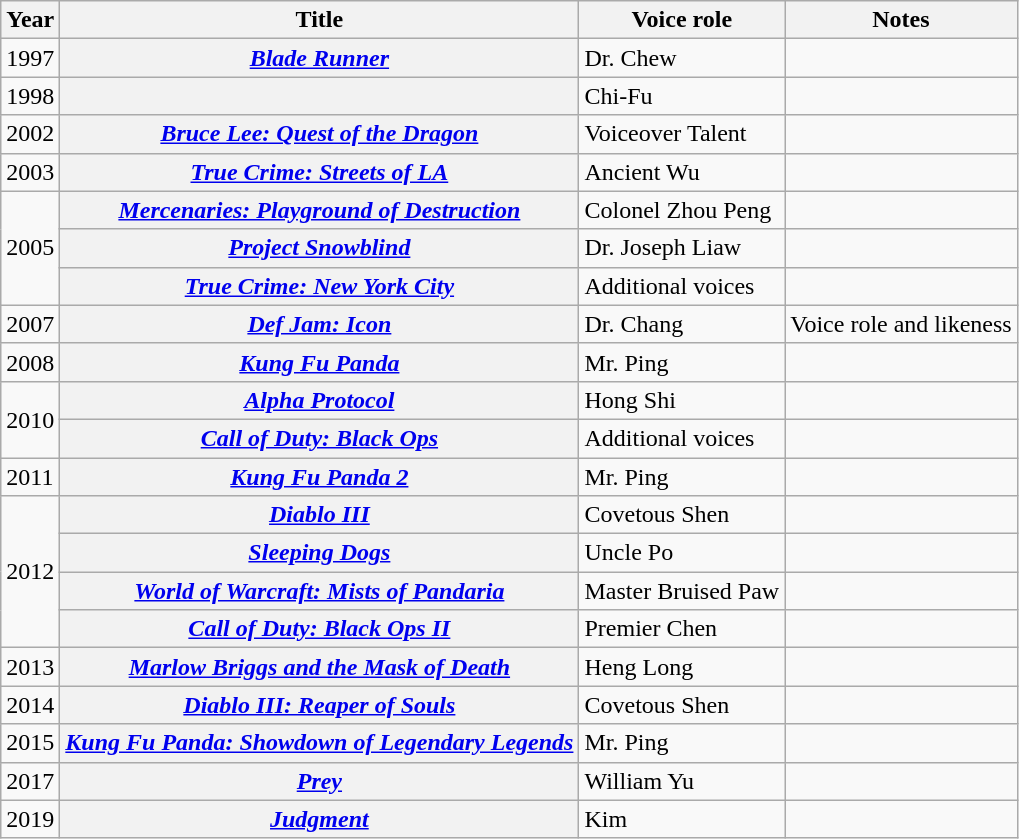<table class="wikitable plainrowheaders sortable" style="margin-right: 0;">
<tr>
<th scope="col">Year</th>
<th scope="col">Title</th>
<th scope="col">Voice role</th>
<th scope="col" class="unsortable">Notes</th>
</tr>
<tr>
<td>1997</td>
<th scope="row"><em><a href='#'>Blade Runner</a></em></th>
<td>Dr. Chew</td>
<td></td>
</tr>
<tr>
<td>1998</td>
<th scope="row"><em></em></th>
<td>Chi-Fu</td>
<td></td>
</tr>
<tr>
<td>2002</td>
<th scope="row"><em><a href='#'>Bruce Lee: Quest of the Dragon</a></em></th>
<td>Voiceover Talent</td>
<td></td>
</tr>
<tr>
<td>2003</td>
<th scope="row"><em><a href='#'>True Crime: Streets of LA</a></em></th>
<td>Ancient Wu</td>
<td></td>
</tr>
<tr>
<td rowspan=3>2005</td>
<th scope="row"><em><a href='#'>Mercenaries: Playground of Destruction</a></em></th>
<td>Colonel Zhou Peng</td>
<td></td>
</tr>
<tr>
<th scope="row"><em><a href='#'>Project Snowblind</a></em></th>
<td>Dr. Joseph Liaw</td>
<td></td>
</tr>
<tr>
<th scope="row"><em><a href='#'>True Crime: New York City</a></em></th>
<td>Additional voices</td>
<td></td>
</tr>
<tr>
<td>2007</td>
<th scope="row"><em><a href='#'>Def Jam: Icon</a></em></th>
<td>Dr. Chang</td>
<td>Voice role and likeness</td>
</tr>
<tr>
<td>2008</td>
<th scope="row"><em><a href='#'>Kung Fu Panda</a></em></th>
<td>Mr. Ping</td>
<td></td>
</tr>
<tr>
<td rowspan=2>2010</td>
<th scope="row"><em><a href='#'>Alpha Protocol</a></em></th>
<td>Hong Shi</td>
<td></td>
</tr>
<tr>
<th scope="row"><em><a href='#'>Call of Duty: Black Ops</a></em></th>
<td>Additional voices</td>
<td></td>
</tr>
<tr>
<td>2011</td>
<th scope="row"><em><a href='#'>Kung Fu Panda 2</a></em></th>
<td>Mr. Ping</td>
<td></td>
</tr>
<tr>
<td rowspan=4>2012</td>
<th scope="row"><em><a href='#'>Diablo III</a></em></th>
<td>Covetous Shen</td>
<td></td>
</tr>
<tr>
<th scope="row"><em><a href='#'>Sleeping Dogs</a></em></th>
<td>Uncle Po</td>
<td></td>
</tr>
<tr>
<th scope="row"><em><a href='#'>World of Warcraft: Mists of Pandaria</a></em></th>
<td>Master Bruised Paw</td>
<td></td>
</tr>
<tr>
<th scope="row"><em><a href='#'>Call of Duty: Black Ops II</a></em></th>
<td>Premier Chen</td>
<td></td>
</tr>
<tr>
<td>2013</td>
<th scope="row"><em><a href='#'>Marlow Briggs and the Mask of Death</a></em></th>
<td>Heng Long</td>
<td></td>
</tr>
<tr>
<td>2014</td>
<th scope="row"><em><a href='#'>Diablo III: Reaper of Souls</a></em></th>
<td>Covetous Shen</td>
<td></td>
</tr>
<tr>
<td>2015</td>
<th scope="row"><em><a href='#'>Kung Fu Panda: Showdown of Legendary Legends</a></em></th>
<td>Mr. Ping</td>
<td></td>
</tr>
<tr>
<td>2017</td>
<th scope="row"><em><a href='#'>Prey</a></em></th>
<td>William Yu</td>
<td></td>
</tr>
<tr>
<td>2019</td>
<th scope="row"><em><a href='#'>Judgment</a></em></th>
<td>Kim</td>
<td></td>
</tr>
</table>
